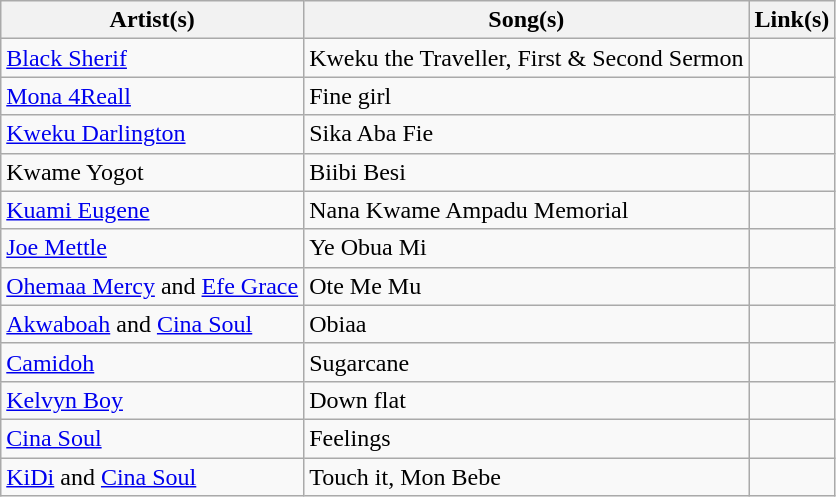<table class="wikitable">
<tr>
<th>Artist(s)</th>
<th>Song(s)</th>
<th>Link(s)</th>
</tr>
<tr>
<td><a href='#'>Black Sherif</a></td>
<td>Kweku the Traveller, First & Second Sermon</td>
<td></td>
</tr>
<tr>
<td><a href='#'>Mona 4Reall</a></td>
<td>Fine girl</td>
<td></td>
</tr>
<tr>
<td><a href='#'>Kweku Darlington</a></td>
<td>Sika Aba Fie</td>
<td></td>
</tr>
<tr>
<td>Kwame Yogot</td>
<td>Biibi Besi</td>
<td></td>
</tr>
<tr>
<td><a href='#'>Kuami Eugene</a></td>
<td>Nana Kwame Ampadu Memorial</td>
<td></td>
</tr>
<tr>
<td><a href='#'>Joe Mettle</a></td>
<td>Ye Obua Mi</td>
<td></td>
</tr>
<tr>
<td><a href='#'>Ohemaa Mercy</a> and <a href='#'>Efe Grace</a></td>
<td>Ote Me Mu</td>
<td></td>
</tr>
<tr>
<td><a href='#'>Akwaboah</a> and <a href='#'>Cina Soul</a></td>
<td>Obiaa</td>
<td></td>
</tr>
<tr>
<td><a href='#'>Camidoh</a></td>
<td>Sugarcane</td>
<td></td>
</tr>
<tr>
<td><a href='#'>Kelvyn Boy</a></td>
<td>Down flat</td>
<td></td>
</tr>
<tr>
<td><a href='#'>Cina Soul</a></td>
<td>Feelings</td>
<td></td>
</tr>
<tr>
<td><a href='#'>KiDi</a> and <a href='#'>Cina Soul</a></td>
<td>Touch it, Mon Bebe</td>
<td></td>
</tr>
</table>
